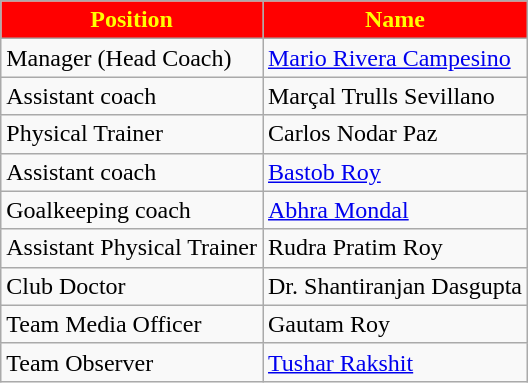<table class="wikitable">
<tr>
<th style="background:#f00; color:#ff0; text-align:center;">Position</th>
<th style="background:#f00; color:#ff0; text-align:center;">Name</th>
</tr>
<tr>
<td>Manager (Head Coach)</td>
<td> <a href='#'>Mario Rivera Campesino</a></td>
</tr>
<tr>
<td>Assistant coach</td>
<td> Marçal Trulls Sevillano</td>
</tr>
<tr>
<td>Physical Trainer</td>
<td> Carlos Nodar Paz</td>
</tr>
<tr>
<td>Assistant coach</td>
<td> <a href='#'>Bastob Roy</a></td>
</tr>
<tr>
<td>Goalkeeping coach</td>
<td> <a href='#'>Abhra Mondal</a></td>
</tr>
<tr>
<td>Assistant Physical Trainer</td>
<td> Rudra Pratim Roy</td>
</tr>
<tr>
<td>Club Doctor</td>
<td> Dr. Shantiranjan Dasgupta</td>
</tr>
<tr>
<td>Team Media Officer</td>
<td> Gautam Roy</td>
</tr>
<tr>
<td>Team Observer</td>
<td> <a href='#'>Tushar Rakshit</a></td>
</tr>
</table>
